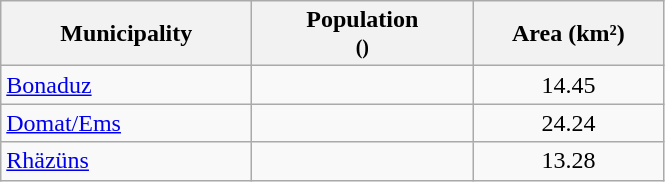<table class="wikitable">
<tr>
<th width="160">Municipality</th>
<th width="140">Population <small><br>()</small></th>
<th width="120">Area (km²)</th>
</tr>
<tr>
<td><a href='#'>Bonaduz</a></td>
<td align="center"></td>
<td align="center">14.45</td>
</tr>
<tr>
<td><a href='#'>Domat/Ems</a></td>
<td align="center"></td>
<td align="center">24.24</td>
</tr>
<tr>
<td><a href='#'>Rhäzüns</a></td>
<td align="center"></td>
<td align="center">13.28</td>
</tr>
</table>
